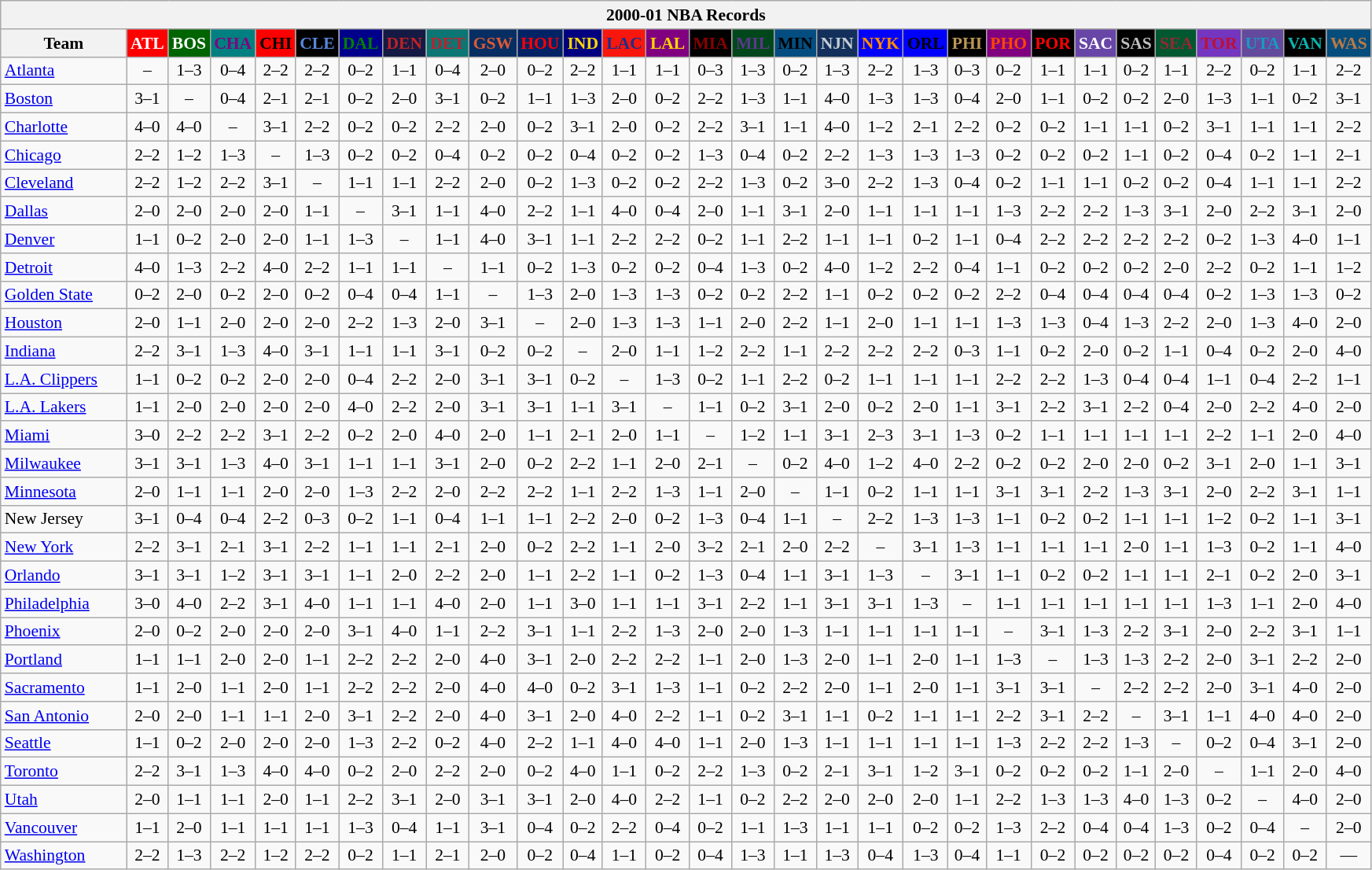<table class="wikitable" style="font-size:90%; text-align:center;">
<tr>
<th colspan=30>2000-01 NBA Records</th>
</tr>
<tr>
<th width=100>Team</th>
<th style="background:#FF0000;color:#FFFFFF;width=35">ATL</th>
<th style="background:#006400;color:#FFFFFF;width=35">BOS</th>
<th style="background:#008080;color:#800080;width=35">CHA</th>
<th style="background:#FF0000;color:#000000;width=35">CHI</th>
<th style="background:#000000;color:#5787DC;width=35">CLE</th>
<th style="background:#00008B;color:#008000;width=35">DAL</th>
<th style="background:#141A44;color:#BC2224;width=35">DEN</th>
<th style="background:#0C7674;color:#BB222C;width=35">DET</th>
<th style="background:#072E63;color:#DC5A34;width=35">GSW</th>
<th style="background:#002366;color:#FF0000;width=35">HOU</th>
<th style="background:#000080;color:#FFD700;width=35">IND</th>
<th style="background:#F9160D;color:#1A2E8B;width=35">LAC</th>
<th style="background:#800080;color:#FFD700;width=35">LAL</th>
<th style="background:#000000;color:#8B0000;width=35">MIA</th>
<th style="background:#00471B;color:#5C378A;width=35">MIL</th>
<th style="background:#044D80;color:#000000;width=35">MIN</th>
<th style="background:#12305B;color:#C4CED4;width=35">NJN</th>
<th style="background:#0000FF;color:#FF8C00;width=35">NYK</th>
<th style="background:#0000FF;color:#000000;width=35">ORL</th>
<th style="background:#000000;color:#BB9754;width=35">PHI</th>
<th style="background:#800080;color:#FF4500;width=35">PHO</th>
<th style="background:#000000;color:#FF0000;width=35">POR</th>
<th style="background:#6846A8;color:#FFFFFF;width=35">SAC</th>
<th style="background:#000000;color:#C0C0C0;width=35">SAS</th>
<th style="background:#005831;color:#992634;width=35">SEA</th>
<th style="background:#7436BF;color:#BE0F34;width=35">TOR</th>
<th style="background:#644A9C;color:#149BC7;width=35">UTA</th>
<th style="background:#000000;color:#0CB2AC;width=35">VAN</th>
<th style="background:#044D7D;color:#BC7A44;width=35">WAS</th>
</tr>
<tr>
<td style="text-align:left;"><a href='#'>Atlanta</a></td>
<td>–</td>
<td>1–3</td>
<td>0–4</td>
<td>2–2</td>
<td>2–2</td>
<td>0–2</td>
<td>1–1</td>
<td>0–4</td>
<td>2–0</td>
<td>0–2</td>
<td>2–2</td>
<td>1–1</td>
<td>1–1</td>
<td>0–3</td>
<td>1–3</td>
<td>0–2</td>
<td>1–3</td>
<td>2–2</td>
<td>1–3</td>
<td>0–3</td>
<td>0–2</td>
<td>1–1</td>
<td>1–1</td>
<td>0–2</td>
<td>1–1</td>
<td>2–2</td>
<td>0–2</td>
<td>1–1</td>
<td>2–2</td>
</tr>
<tr>
<td style="text-align:left;"><a href='#'>Boston</a></td>
<td>3–1</td>
<td>–</td>
<td>0–4</td>
<td>2–1</td>
<td>2–1</td>
<td>0–2</td>
<td>2–0</td>
<td>3–1</td>
<td>0–2</td>
<td>1–1</td>
<td>1–3</td>
<td>2–0</td>
<td>0–2</td>
<td>2–2</td>
<td>1–3</td>
<td>1–1</td>
<td>4–0</td>
<td>1–3</td>
<td>1–3</td>
<td>0–4</td>
<td>2–0</td>
<td>1–1</td>
<td>0–2</td>
<td>0–2</td>
<td>2–0</td>
<td>1–3</td>
<td>1–1</td>
<td>0–2</td>
<td>3–1</td>
</tr>
<tr>
<td style="text-align:left;"><a href='#'>Charlotte</a></td>
<td>4–0</td>
<td>4–0</td>
<td>–</td>
<td>3–1</td>
<td>2–2</td>
<td>0–2</td>
<td>0–2</td>
<td>2–2</td>
<td>2–0</td>
<td>0–2</td>
<td>3–1</td>
<td>2–0</td>
<td>0–2</td>
<td>2–2</td>
<td>3–1</td>
<td>1–1</td>
<td>4–0</td>
<td>1–2</td>
<td>2–1</td>
<td>2–2</td>
<td>0–2</td>
<td>0–2</td>
<td>1–1</td>
<td>1–1</td>
<td>0–2</td>
<td>3–1</td>
<td>1–1</td>
<td>1–1</td>
<td>2–2</td>
</tr>
<tr>
<td style="text-align:left;"><a href='#'>Chicago</a></td>
<td>2–2</td>
<td>1–2</td>
<td>1–3</td>
<td>–</td>
<td>1–3</td>
<td>0–2</td>
<td>0–2</td>
<td>0–4</td>
<td>0–2</td>
<td>0–2</td>
<td>0–4</td>
<td>0–2</td>
<td>0–2</td>
<td>1–3</td>
<td>0–4</td>
<td>0–2</td>
<td>2–2</td>
<td>1–3</td>
<td>1–3</td>
<td>1–3</td>
<td>0–2</td>
<td>0–2</td>
<td>0–2</td>
<td>1–1</td>
<td>0–2</td>
<td>0–4</td>
<td>0–2</td>
<td>1–1</td>
<td>2–1</td>
</tr>
<tr>
<td style="text-align:left;"><a href='#'>Cleveland</a></td>
<td>2–2</td>
<td>1–2</td>
<td>2–2</td>
<td>3–1</td>
<td>–</td>
<td>1–1</td>
<td>1–1</td>
<td>2–2</td>
<td>2–0</td>
<td>0–2</td>
<td>1–3</td>
<td>0–2</td>
<td>0–2</td>
<td>2–2</td>
<td>1–3</td>
<td>0–2</td>
<td>3–0</td>
<td>2–2</td>
<td>1–3</td>
<td>0–4</td>
<td>0–2</td>
<td>1–1</td>
<td>1–1</td>
<td>0–2</td>
<td>0–2</td>
<td>0–4</td>
<td>1–1</td>
<td>1–1</td>
<td>2–2</td>
</tr>
<tr>
<td style="text-align:left;"><a href='#'>Dallas</a></td>
<td>2–0</td>
<td>2–0</td>
<td>2–0</td>
<td>2–0</td>
<td>1–1</td>
<td>–</td>
<td>3–1</td>
<td>1–1</td>
<td>4–0</td>
<td>2–2</td>
<td>1–1</td>
<td>4–0</td>
<td>0–4</td>
<td>2–0</td>
<td>1–1</td>
<td>3–1</td>
<td>2–0</td>
<td>1–1</td>
<td>1–1</td>
<td>1–1</td>
<td>1–3</td>
<td>2–2</td>
<td>2–2</td>
<td>1–3</td>
<td>3–1</td>
<td>2–0</td>
<td>2–2</td>
<td>3–1</td>
<td>2–0</td>
</tr>
<tr>
<td style="text-align:left;"><a href='#'>Denver</a></td>
<td>1–1</td>
<td>0–2</td>
<td>2–0</td>
<td>2–0</td>
<td>1–1</td>
<td>1–3</td>
<td>–</td>
<td>1–1</td>
<td>4–0</td>
<td>3–1</td>
<td>1–1</td>
<td>2–2</td>
<td>2–2</td>
<td>0–2</td>
<td>1–1</td>
<td>2–2</td>
<td>1–1</td>
<td>1–1</td>
<td>0–2</td>
<td>1–1</td>
<td>0–4</td>
<td>2–2</td>
<td>2–2</td>
<td>2–2</td>
<td>2–2</td>
<td>0–2</td>
<td>1–3</td>
<td>4–0</td>
<td>1–1</td>
</tr>
<tr>
<td style="text-align:left;"><a href='#'>Detroit</a></td>
<td>4–0</td>
<td>1–3</td>
<td>2–2</td>
<td>4–0</td>
<td>2–2</td>
<td>1–1</td>
<td>1–1</td>
<td>–</td>
<td>1–1</td>
<td>0–2</td>
<td>1–3</td>
<td>0–2</td>
<td>0–2</td>
<td>0–4</td>
<td>1–3</td>
<td>0–2</td>
<td>4–0</td>
<td>1–2</td>
<td>2–2</td>
<td>0–4</td>
<td>1–1</td>
<td>0–2</td>
<td>0–2</td>
<td>0–2</td>
<td>2–0</td>
<td>2–2</td>
<td>0–2</td>
<td>1–1</td>
<td>1–2</td>
</tr>
<tr>
<td style="text-align:left;"><a href='#'>Golden State</a></td>
<td>0–2</td>
<td>2–0</td>
<td>0–2</td>
<td>2–0</td>
<td>0–2</td>
<td>0–4</td>
<td>0–4</td>
<td>1–1</td>
<td>–</td>
<td>1–3</td>
<td>2–0</td>
<td>1–3</td>
<td>1–3</td>
<td>0–2</td>
<td>0–2</td>
<td>2–2</td>
<td>1–1</td>
<td>0–2</td>
<td>0–2</td>
<td>0–2</td>
<td>2–2</td>
<td>0–4</td>
<td>0–4</td>
<td>0–4</td>
<td>0–4</td>
<td>0–2</td>
<td>1–3</td>
<td>1–3</td>
<td>0–2</td>
</tr>
<tr>
<td style="text-align:left;"><a href='#'>Houston</a></td>
<td>2–0</td>
<td>1–1</td>
<td>2–0</td>
<td>2–0</td>
<td>2–0</td>
<td>2–2</td>
<td>1–3</td>
<td>2–0</td>
<td>3–1</td>
<td>–</td>
<td>2–0</td>
<td>1–3</td>
<td>1–3</td>
<td>1–1</td>
<td>2–0</td>
<td>2–2</td>
<td>1–1</td>
<td>2–0</td>
<td>1–1</td>
<td>1–1</td>
<td>1–3</td>
<td>1–3</td>
<td>0–4</td>
<td>1–3</td>
<td>2–2</td>
<td>2–0</td>
<td>1–3</td>
<td>4–0</td>
<td>2–0</td>
</tr>
<tr>
<td style="text-align:left;"><a href='#'>Indiana</a></td>
<td>2–2</td>
<td>3–1</td>
<td>1–3</td>
<td>4–0</td>
<td>3–1</td>
<td>1–1</td>
<td>1–1</td>
<td>3–1</td>
<td>0–2</td>
<td>0–2</td>
<td>–</td>
<td>2–0</td>
<td>1–1</td>
<td>1–2</td>
<td>2–2</td>
<td>1–1</td>
<td>2–2</td>
<td>2–2</td>
<td>2–2</td>
<td>0–3</td>
<td>1–1</td>
<td>0–2</td>
<td>2–0</td>
<td>0–2</td>
<td>1–1</td>
<td>0–4</td>
<td>0–2</td>
<td>2–0</td>
<td>4–0</td>
</tr>
<tr>
<td style="text-align:left;"><a href='#'>L.A. Clippers</a></td>
<td>1–1</td>
<td>0–2</td>
<td>0–2</td>
<td>2–0</td>
<td>2–0</td>
<td>0–4</td>
<td>2–2</td>
<td>2–0</td>
<td>3–1</td>
<td>3–1</td>
<td>0–2</td>
<td>–</td>
<td>1–3</td>
<td>0–2</td>
<td>1–1</td>
<td>2–2</td>
<td>0–2</td>
<td>1–1</td>
<td>1–1</td>
<td>1–1</td>
<td>2–2</td>
<td>2–2</td>
<td>1–3</td>
<td>0–4</td>
<td>0–4</td>
<td>1–1</td>
<td>0–4</td>
<td>2–2</td>
<td>1–1</td>
</tr>
<tr>
<td style="text-align:left;"><a href='#'>L.A. Lakers</a></td>
<td>1–1</td>
<td>2–0</td>
<td>2–0</td>
<td>2–0</td>
<td>2–0</td>
<td>4–0</td>
<td>2–2</td>
<td>2–0</td>
<td>3–1</td>
<td>3–1</td>
<td>1–1</td>
<td>3–1</td>
<td>–</td>
<td>1–1</td>
<td>0–2</td>
<td>3–1</td>
<td>2–0</td>
<td>0–2</td>
<td>2–0</td>
<td>1–1</td>
<td>3–1</td>
<td>2–2</td>
<td>3–1</td>
<td>2–2</td>
<td>0–4</td>
<td>2–0</td>
<td>2–2</td>
<td>4–0</td>
<td>2–0</td>
</tr>
<tr>
<td style="text-align:left;"><a href='#'>Miami</a></td>
<td>3–0</td>
<td>2–2</td>
<td>2–2</td>
<td>3–1</td>
<td>2–2</td>
<td>0–2</td>
<td>2–0</td>
<td>4–0</td>
<td>2–0</td>
<td>1–1</td>
<td>2–1</td>
<td>2–0</td>
<td>1–1</td>
<td>–</td>
<td>1–2</td>
<td>1–1</td>
<td>3–1</td>
<td>2–3</td>
<td>3–1</td>
<td>1–3</td>
<td>0–2</td>
<td>1–1</td>
<td>1–1</td>
<td>1–1</td>
<td>1–1</td>
<td>2–2</td>
<td>1–1</td>
<td>2–0</td>
<td>4–0</td>
</tr>
<tr>
<td style="text-align:left;"><a href='#'>Milwaukee</a></td>
<td>3–1</td>
<td>3–1</td>
<td>1–3</td>
<td>4–0</td>
<td>3–1</td>
<td>1–1</td>
<td>1–1</td>
<td>3–1</td>
<td>2–0</td>
<td>0–2</td>
<td>2–2</td>
<td>1–1</td>
<td>2–0</td>
<td>2–1</td>
<td>–</td>
<td>0–2</td>
<td>4–0</td>
<td>1–2</td>
<td>4–0</td>
<td>2–2</td>
<td>0–2</td>
<td>0–2</td>
<td>2–0</td>
<td>2–0</td>
<td>0–2</td>
<td>3–1</td>
<td>2–0</td>
<td>1–1</td>
<td>3–1</td>
</tr>
<tr>
<td style="text-align:left;"><a href='#'>Minnesota</a></td>
<td>2–0</td>
<td>1–1</td>
<td>1–1</td>
<td>2–0</td>
<td>2–0</td>
<td>1–3</td>
<td>2–2</td>
<td>2–0</td>
<td>2–2</td>
<td>2–2</td>
<td>1–1</td>
<td>2–2</td>
<td>1–3</td>
<td>1–1</td>
<td>2–0</td>
<td>–</td>
<td>1–1</td>
<td>0–2</td>
<td>1–1</td>
<td>1–1</td>
<td>3–1</td>
<td>3–1</td>
<td>2–2</td>
<td>1–3</td>
<td>3–1</td>
<td>2–0</td>
<td>2–2</td>
<td>3–1</td>
<td>1–1</td>
</tr>
<tr>
<td style="text-align:left;">New Jersey</td>
<td>3–1</td>
<td>0–4</td>
<td>0–4</td>
<td>2–2</td>
<td>0–3</td>
<td>0–2</td>
<td>1–1</td>
<td>0–4</td>
<td>1–1</td>
<td>1–1</td>
<td>2–2</td>
<td>2–0</td>
<td>0–2</td>
<td>1–3</td>
<td>0–4</td>
<td>1–1</td>
<td>–</td>
<td>2–2</td>
<td>1–3</td>
<td>1–3</td>
<td>1–1</td>
<td>0–2</td>
<td>0–2</td>
<td>1–1</td>
<td>1–1</td>
<td>1–2</td>
<td>0–2</td>
<td>1–1</td>
<td>3–1</td>
</tr>
<tr>
<td style="text-align:left;"><a href='#'>New York</a></td>
<td>2–2</td>
<td>3–1</td>
<td>2–1</td>
<td>3–1</td>
<td>2–2</td>
<td>1–1</td>
<td>1–1</td>
<td>2–1</td>
<td>2–0</td>
<td>0–2</td>
<td>2–2</td>
<td>1–1</td>
<td>2–0</td>
<td>3–2</td>
<td>2–1</td>
<td>2–0</td>
<td>2–2</td>
<td>–</td>
<td>3–1</td>
<td>1–3</td>
<td>1–1</td>
<td>1–1</td>
<td>1–1</td>
<td>2–0</td>
<td>1–1</td>
<td>1–3</td>
<td>0–2</td>
<td>1–1</td>
<td>4–0</td>
</tr>
<tr>
<td style="text-align:left;"><a href='#'>Orlando</a></td>
<td>3–1</td>
<td>3–1</td>
<td>1–2</td>
<td>3–1</td>
<td>3–1</td>
<td>1–1</td>
<td>2–0</td>
<td>2–2</td>
<td>2–0</td>
<td>1–1</td>
<td>2–2</td>
<td>1–1</td>
<td>0–2</td>
<td>1–3</td>
<td>0–4</td>
<td>1–1</td>
<td>3–1</td>
<td>1–3</td>
<td>–</td>
<td>3–1</td>
<td>1–1</td>
<td>0–2</td>
<td>0–2</td>
<td>1–1</td>
<td>1–1</td>
<td>2–1</td>
<td>0–2</td>
<td>2–0</td>
<td>3–1</td>
</tr>
<tr>
<td style="text-align:left;"><a href='#'>Philadelphia</a></td>
<td>3–0</td>
<td>4–0</td>
<td>2–2</td>
<td>3–1</td>
<td>4–0</td>
<td>1–1</td>
<td>1–1</td>
<td>4–0</td>
<td>2–0</td>
<td>1–1</td>
<td>3–0</td>
<td>1–1</td>
<td>1–1</td>
<td>3–1</td>
<td>2–2</td>
<td>1–1</td>
<td>3–1</td>
<td>3–1</td>
<td>1–3</td>
<td>–</td>
<td>1–1</td>
<td>1–1</td>
<td>1–1</td>
<td>1–1</td>
<td>1–1</td>
<td>1–3</td>
<td>1–1</td>
<td>2–0</td>
<td>4–0</td>
</tr>
<tr>
<td style="text-align:left;"><a href='#'>Phoenix</a></td>
<td>2–0</td>
<td>0–2</td>
<td>2–0</td>
<td>2–0</td>
<td>2–0</td>
<td>3–1</td>
<td>4–0</td>
<td>1–1</td>
<td>2–2</td>
<td>3–1</td>
<td>1–1</td>
<td>2–2</td>
<td>1–3</td>
<td>2–0</td>
<td>2–0</td>
<td>1–3</td>
<td>1–1</td>
<td>1–1</td>
<td>1–1</td>
<td>1–1</td>
<td>–</td>
<td>3–1</td>
<td>1–3</td>
<td>2–2</td>
<td>3–1</td>
<td>2–0</td>
<td>2–2</td>
<td>3–1</td>
<td>1–1</td>
</tr>
<tr>
<td style="text-align:left;"><a href='#'>Portland</a></td>
<td>1–1</td>
<td>1–1</td>
<td>2–0</td>
<td>2–0</td>
<td>1–1</td>
<td>2–2</td>
<td>2–2</td>
<td>2–0</td>
<td>4–0</td>
<td>3–1</td>
<td>2–0</td>
<td>2–2</td>
<td>2–2</td>
<td>1–1</td>
<td>2–0</td>
<td>1–3</td>
<td>2–0</td>
<td>1–1</td>
<td>2–0</td>
<td>1–1</td>
<td>1–3</td>
<td>–</td>
<td>1–3</td>
<td>1–3</td>
<td>2–2</td>
<td>2–0</td>
<td>3–1</td>
<td>2–2</td>
<td>2–0</td>
</tr>
<tr>
<td style="text-align:left;"><a href='#'>Sacramento</a></td>
<td>1–1</td>
<td>2–0</td>
<td>1–1</td>
<td>2–0</td>
<td>1–1</td>
<td>2–2</td>
<td>2–2</td>
<td>2–0</td>
<td>4–0</td>
<td>4–0</td>
<td>0–2</td>
<td>3–1</td>
<td>1–3</td>
<td>1–1</td>
<td>0–2</td>
<td>2–2</td>
<td>2–0</td>
<td>1–1</td>
<td>2–0</td>
<td>1–1</td>
<td>3–1</td>
<td>3–1</td>
<td>–</td>
<td>2–2</td>
<td>2–2</td>
<td>2–0</td>
<td>3–1</td>
<td>4–0</td>
<td>2–0</td>
</tr>
<tr>
<td style="text-align:left;"><a href='#'>San Antonio</a></td>
<td>2–0</td>
<td>2–0</td>
<td>1–1</td>
<td>1–1</td>
<td>2–0</td>
<td>3–1</td>
<td>2–2</td>
<td>2–0</td>
<td>4–0</td>
<td>3–1</td>
<td>2–0</td>
<td>4–0</td>
<td>2–2</td>
<td>1–1</td>
<td>0–2</td>
<td>3–1</td>
<td>1–1</td>
<td>0–2</td>
<td>1–1</td>
<td>1–1</td>
<td>2–2</td>
<td>3–1</td>
<td>2–2</td>
<td>–</td>
<td>3–1</td>
<td>1–1</td>
<td>4–0</td>
<td>4–0</td>
<td>2–0</td>
</tr>
<tr>
<td style="text-align:left;"><a href='#'>Seattle</a></td>
<td>1–1</td>
<td>0–2</td>
<td>2–0</td>
<td>2–0</td>
<td>2–0</td>
<td>1–3</td>
<td>2–2</td>
<td>0–2</td>
<td>4–0</td>
<td>2–2</td>
<td>1–1</td>
<td>4–0</td>
<td>4–0</td>
<td>1–1</td>
<td>2–0</td>
<td>1–3</td>
<td>1–1</td>
<td>1–1</td>
<td>1–1</td>
<td>1–1</td>
<td>1–3</td>
<td>2–2</td>
<td>2–2</td>
<td>1–3</td>
<td>–</td>
<td>0–2</td>
<td>0–4</td>
<td>3–1</td>
<td>2–0</td>
</tr>
<tr>
<td style="text-align:left;"><a href='#'>Toronto</a></td>
<td>2–2</td>
<td>3–1</td>
<td>1–3</td>
<td>4–0</td>
<td>4–0</td>
<td>0–2</td>
<td>2–0</td>
<td>2–2</td>
<td>2–0</td>
<td>0–2</td>
<td>4–0</td>
<td>1–1</td>
<td>0–2</td>
<td>2–2</td>
<td>1–3</td>
<td>0–2</td>
<td>2–1</td>
<td>3–1</td>
<td>1–2</td>
<td>3–1</td>
<td>0–2</td>
<td>0–2</td>
<td>0–2</td>
<td>1–1</td>
<td>2–0</td>
<td>–</td>
<td>1–1</td>
<td>2–0</td>
<td>4–0</td>
</tr>
<tr>
<td style="text-align:left;"><a href='#'>Utah</a></td>
<td>2–0</td>
<td>1–1</td>
<td>1–1</td>
<td>2–0</td>
<td>1–1</td>
<td>2–2</td>
<td>3–1</td>
<td>2–0</td>
<td>3–1</td>
<td>3–1</td>
<td>2–0</td>
<td>4–0</td>
<td>2–2</td>
<td>1–1</td>
<td>0–2</td>
<td>2–2</td>
<td>2–0</td>
<td>2–0</td>
<td>2–0</td>
<td>1–1</td>
<td>2–2</td>
<td>1–3</td>
<td>1–3</td>
<td>4–0</td>
<td>1–3</td>
<td>0–2</td>
<td>–</td>
<td>4–0</td>
<td>2–0</td>
</tr>
<tr>
<td style="text-align:left;"><a href='#'>Vancouver</a></td>
<td>1–1</td>
<td>2–0</td>
<td>1–1</td>
<td>1–1</td>
<td>1–1</td>
<td>1–3</td>
<td>0–4</td>
<td>1–1</td>
<td>3–1</td>
<td>0–4</td>
<td>0–2</td>
<td>2–2</td>
<td>0–4</td>
<td>0–2</td>
<td>1–1</td>
<td>1–3</td>
<td>1–1</td>
<td>1–1</td>
<td>0–2</td>
<td>0–2</td>
<td>1–3</td>
<td>2–2</td>
<td>0–4</td>
<td>0–4</td>
<td>1–3</td>
<td>0–2</td>
<td>0–4</td>
<td>–</td>
<td>2–0</td>
</tr>
<tr>
<td style="text-align:left;"><a href='#'>Washington</a></td>
<td>2–2</td>
<td>1–3</td>
<td>2–2</td>
<td>1–2</td>
<td>2–2</td>
<td>0–2</td>
<td>1–1</td>
<td>2–1</td>
<td>2–0</td>
<td>0–2</td>
<td>0–4</td>
<td>1–1</td>
<td>0–2</td>
<td>0–4</td>
<td>1–3</td>
<td>1–1</td>
<td>1–3</td>
<td>0–4</td>
<td>1–3</td>
<td>0–4</td>
<td>1–1</td>
<td>0–2</td>
<td>0–2</td>
<td>0–2</td>
<td>0–2</td>
<td>0–4</td>
<td>0–2</td>
<td>0–2</td>
<td>—</td>
</tr>
</table>
